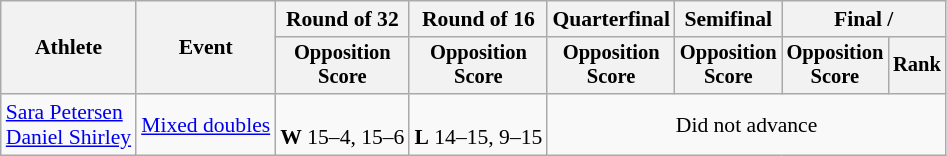<table class=wikitable style="font-size:90%">
<tr>
<th rowspan="2">Athlete</th>
<th rowspan="2">Event</th>
<th>Round of 32</th>
<th>Round of 16</th>
<th>Quarterfinal</th>
<th>Semifinal</th>
<th colspan=2>Final / </th>
</tr>
<tr style="font-size:95%">
<th>Opposition<br>Score</th>
<th>Opposition<br>Score</th>
<th>Opposition<br>Score</th>
<th>Opposition<br>Score</th>
<th>Opposition<br>Score</th>
<th>Rank</th>
</tr>
<tr align=center>
<td align=left><a href='#'>Sara Petersen</a><br><a href='#'>Daniel Shirley</a></td>
<td align=left><a href='#'>Mixed doubles</a></td>
<td><br><strong>W</strong> 15–4, 15–6</td>
<td><br><strong>L</strong> 14–15, 9–15</td>
<td colspan=4>Did not advance</td>
</tr>
</table>
